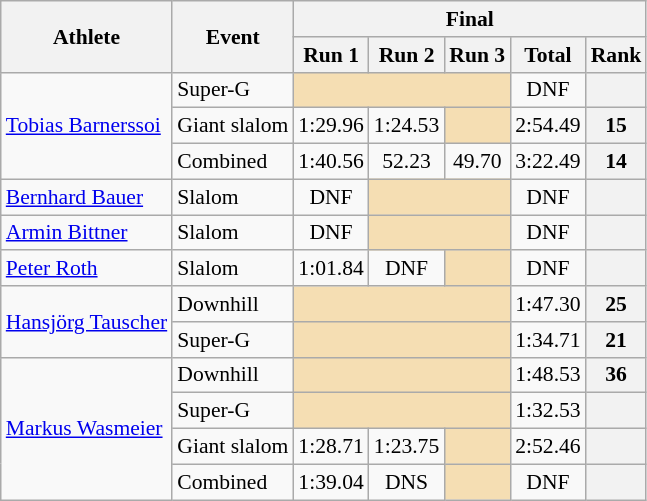<table class="wikitable" style="font-size:90%">
<tr>
<th rowspan="2">Athlete</th>
<th rowspan="2">Event</th>
<th colspan="5">Final</th>
</tr>
<tr>
<th>Run 1</th>
<th>Run 2</th>
<th>Run 3</th>
<th>Total</th>
<th>Rank</th>
</tr>
<tr>
<td rowspan=3><a href='#'>Tobias Barnerssoi</a></td>
<td>Super-G</td>
<td colspan=3 bgcolor="wheat"></td>
<td align="center">DNF</td>
<th align="center"></th>
</tr>
<tr>
<td>Giant slalom</td>
<td align="center">1:29.96</td>
<td align="center">1:24.53</td>
<td bgcolor="wheat"></td>
<td align="center">2:54.49</td>
<th align="center">15</th>
</tr>
<tr>
<td>Combined</td>
<td align="center">1:40.56</td>
<td align="center">52.23</td>
<td align="center">49.70</td>
<td align="center">3:22.49</td>
<th align="center">14</th>
</tr>
<tr>
<td><a href='#'>Bernhard Bauer</a></td>
<td>Slalom</td>
<td align="center">DNF</td>
<td colspan=2 bgcolor="wheat"></td>
<td align="center">DNF</td>
<th align="center"></th>
</tr>
<tr>
<td><a href='#'>Armin Bittner</a></td>
<td>Slalom</td>
<td align="center">DNF</td>
<td colspan=2 bgcolor="wheat"></td>
<td align="center">DNF</td>
<th align="center"></th>
</tr>
<tr>
<td><a href='#'>Peter Roth</a></td>
<td>Slalom</td>
<td align="center">1:01.84</td>
<td align="center">DNF</td>
<td bgcolor="wheat"></td>
<td align="center">DNF</td>
<th align="center"></th>
</tr>
<tr>
<td rowspan=2><a href='#'>Hansjörg Tauscher</a></td>
<td>Downhill</td>
<td colspan=3 bgcolor="wheat"></td>
<td align="center">1:47.30</td>
<th align="center">25</th>
</tr>
<tr>
<td>Super-G</td>
<td colspan=3 bgcolor="wheat"></td>
<td align="center">1:34.71</td>
<th align="center">21</th>
</tr>
<tr>
<td rowspan=4><a href='#'>Markus Wasmeier</a></td>
<td>Downhill</td>
<td colspan=3 bgcolor="wheat"></td>
<td align="center">1:48.53</td>
<th align="center">36</th>
</tr>
<tr>
<td>Super-G</td>
<td colspan=3 bgcolor="wheat"></td>
<td align="center">1:32.53</td>
<th align="center"></th>
</tr>
<tr>
<td>Giant slalom</td>
<td align="center">1:28.71</td>
<td align="center">1:23.75</td>
<td bgcolor="wheat"></td>
<td align="center">2:52.46</td>
<th align="center"></th>
</tr>
<tr>
<td>Combined</td>
<td align="center">1:39.04</td>
<td align="center">DNS</td>
<td bgcolor="wheat"></td>
<td align="center">DNF</td>
<th align="center"></th>
</tr>
</table>
